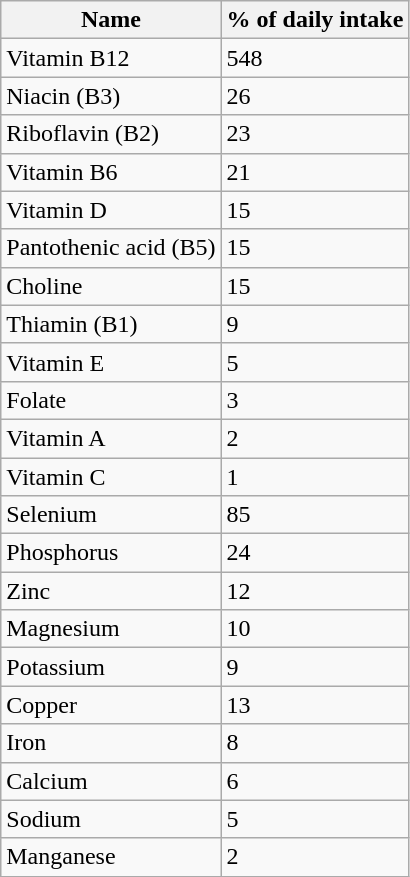<table class="wikitable collapsible">
<tr>
<th>Name</th>
<th>% of daily intake</th>
</tr>
<tr>
<td>Vitamin B12</td>
<td>548</td>
</tr>
<tr>
<td>Niacin (B3)</td>
<td>26</td>
</tr>
<tr>
<td>Riboflavin (B2)</td>
<td>23</td>
</tr>
<tr>
<td>Vitamin B6</td>
<td>21</td>
</tr>
<tr>
<td>Vitamin D</td>
<td>15</td>
</tr>
<tr>
<td>Pantothenic acid (B5)</td>
<td>15</td>
</tr>
<tr>
<td>Choline</td>
<td>15</td>
</tr>
<tr>
<td>Thiamin (B1)</td>
<td>9</td>
</tr>
<tr>
<td>Vitamin E</td>
<td>5</td>
</tr>
<tr>
<td>Folate</td>
<td>3</td>
</tr>
<tr>
<td>Vitamin A</td>
<td>2</td>
</tr>
<tr>
<td>Vitamin C</td>
<td>1</td>
</tr>
<tr>
<td>Selenium</td>
<td>85</td>
</tr>
<tr>
<td>Phosphorus</td>
<td>24</td>
</tr>
<tr>
<td>Zinc</td>
<td>12</td>
</tr>
<tr>
<td>Magnesium</td>
<td>10</td>
</tr>
<tr>
<td>Potassium</td>
<td>9</td>
</tr>
<tr>
<td>Copper</td>
<td>13</td>
</tr>
<tr>
<td>Iron</td>
<td>8</td>
</tr>
<tr>
<td>Calcium</td>
<td>6</td>
</tr>
<tr>
<td>Sodium</td>
<td>5</td>
</tr>
<tr>
<td>Manganese</td>
<td>2</td>
</tr>
</table>
